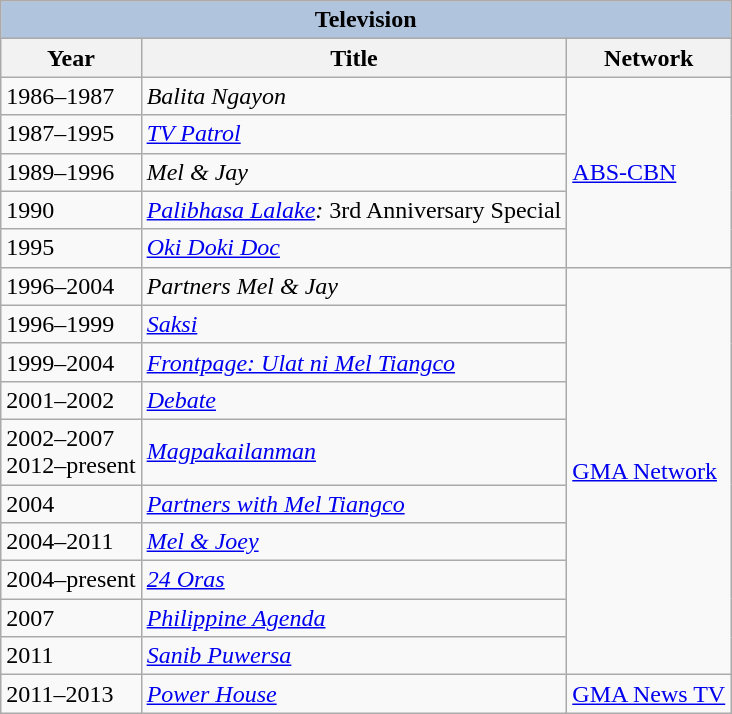<table class="wikitable">
<tr>
<th colspan="3" style="background: LightSteelBlue;">Television</th>
</tr>
<tr>
<th>Year</th>
<th>Title</th>
<th>Network</th>
</tr>
<tr>
<td>1986–1987</td>
<td><em>Balita Ngayon</em></td>
<td rowspan=5><a href='#'>ABS-CBN</a></td>
</tr>
<tr>
<td>1987–1995</td>
<td><em><a href='#'>TV Patrol</a></em></td>
</tr>
<tr>
<td>1989–1996</td>
<td><em>Mel & Jay</em></td>
</tr>
<tr>
<td>1990</td>
<td><em><a href='#'>Palibhasa Lalake</a>:</em> 3rd Anniversary Special</td>
</tr>
<tr>
<td>1995</td>
<td><em><a href='#'>Oki Doki Doc</a></em></td>
</tr>
<tr>
<td>1996–2004</td>
<td><em>Partners Mel & Jay</em></td>
<td rowspan=10><a href='#'>GMA Network</a></td>
</tr>
<tr>
<td>1996–1999</td>
<td><em><a href='#'>Saksi</a></em></td>
</tr>
<tr>
<td>1999–2004</td>
<td><em><a href='#'>Frontpage: Ulat ni Mel Tiangco</a></em></td>
</tr>
<tr>
<td>2001–2002</td>
<td><em><a href='#'>Debate</a></em><br></td>
</tr>
<tr>
<td>2002–2007 <br> 2012–present</td>
<td><em><a href='#'>Magpakailanman</a></em></td>
</tr>
<tr>
<td>2004</td>
<td><em><a href='#'>Partners with Mel Tiangco</a></em></td>
</tr>
<tr>
<td>2004–2011</td>
<td><em><a href='#'>Mel & Joey</a></em></td>
</tr>
<tr>
<td>2004–present</td>
<td><em><a href='#'>24 Oras</a></em></td>
</tr>
<tr>
<td>2007</td>
<td><em><a href='#'>Philippine Agenda</a></em></td>
</tr>
<tr>
<td>2011</td>
<td><em><a href='#'>Sanib Puwersa</a></em></td>
</tr>
<tr>
<td>2011–2013</td>
<td><em><a href='#'>Power House</a></em></td>
<td><a href='#'>GMA News TV</a></td>
</tr>
</table>
